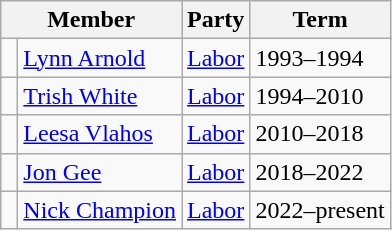<table class="wikitable">
<tr>
<th colspan=2>Member</th>
<th>Party</th>
<th>Term</th>
</tr>
<tr>
<td> </td>
<td><a href='#'>Lynn Arnold</a></td>
<td><a href='#'>Labor</a></td>
<td>1993–1994</td>
</tr>
<tr>
<td> </td>
<td><a href='#'>Trish White</a></td>
<td><a href='#'>Labor</a></td>
<td>1994–2010</td>
</tr>
<tr>
<td> </td>
<td><a href='#'>Leesa Vlahos</a></td>
<td><a href='#'>Labor</a></td>
<td>2010–2018</td>
</tr>
<tr>
<td> </td>
<td><a href='#'>Jon Gee</a></td>
<td><a href='#'>Labor</a></td>
<td>2018–2022</td>
</tr>
<tr>
<td> </td>
<td><a href='#'>Nick Champion</a></td>
<td><a href='#'>Labor</a></td>
<td>2022–present</td>
</tr>
</table>
